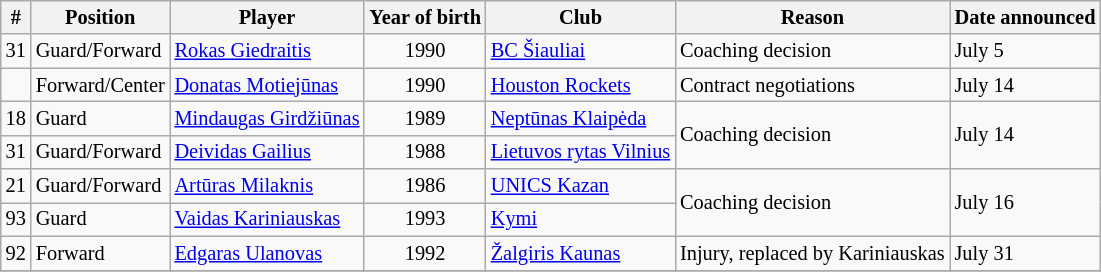<table class="wikitable" style="font-size:85%">
<tr>
<th>#</th>
<th>Position</th>
<th>Player</th>
<th>Year of birth</th>
<th>Club</th>
<th>Reason</th>
<th>Date announced</th>
</tr>
<tr>
<td>31</td>
<td>Guard/Forward</td>
<td><a href='#'>Rokas Giedraitis</a></td>
<td align=center>1990</td>
<td> <a href='#'>BC Šiauliai</a></td>
<td>Coaching decision</td>
<td>July 5</td>
</tr>
<tr>
<td></td>
<td>Forward/Center</td>
<td><a href='#'>Donatas Motiejūnas</a></td>
<td align=center>1990</td>
<td> <a href='#'>Houston Rockets</a></td>
<td>Contract negotiations</td>
<td>July 14</td>
</tr>
<tr>
<td>18</td>
<td>Guard</td>
<td><a href='#'>Mindaugas Girdžiūnas</a></td>
<td align=center>1989</td>
<td> <a href='#'>Neptūnas Klaipėda</a></td>
<td rowspan=2>Coaching decision</td>
<td rowspan=2>July 14</td>
</tr>
<tr>
<td>31</td>
<td>Guard/Forward</td>
<td><a href='#'>Deividas Gailius</a></td>
<td align=center>1988</td>
<td> <a href='#'>Lietuvos rytas Vilnius</a></td>
</tr>
<tr>
<td>21</td>
<td>Guard/Forward</td>
<td><a href='#'>Artūras Milaknis</a></td>
<td align=center>1986</td>
<td> <a href='#'>UNICS Kazan</a></td>
<td rowspan=2>Coaching decision</td>
<td rowspan=2>July 16</td>
</tr>
<tr>
<td>93</td>
<td>Guard</td>
<td><a href='#'>Vaidas Kariniauskas</a></td>
<td align=center>1993</td>
<td> <a href='#'>Kymi</a></td>
</tr>
<tr>
<td>92</td>
<td>Forward</td>
<td><a href='#'>Edgaras Ulanovas</a></td>
<td align=center>1992</td>
<td> <a href='#'>Žalgiris Kaunas</a></td>
<td>Injury, replaced by Kariniauskas</td>
<td>July 31</td>
</tr>
<tr>
</tr>
</table>
